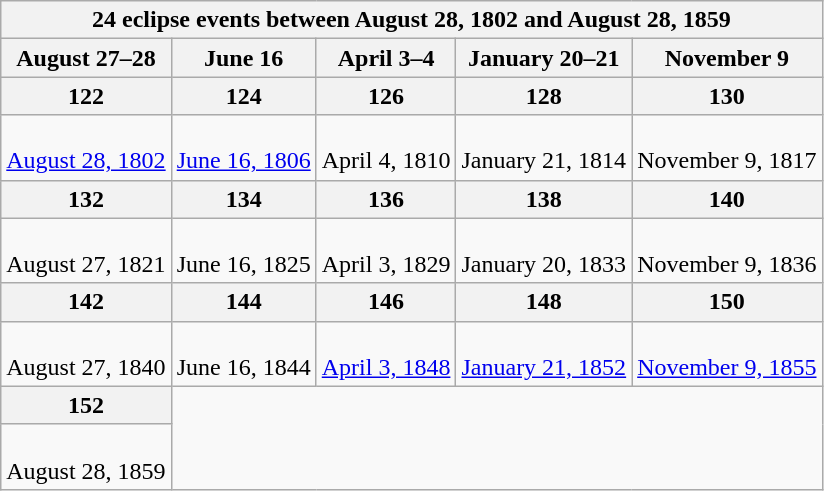<table class="wikitable mw-collapsible mw-collapsed">
<tr>
<th colspan=5>24 eclipse events between August 28, 1802 and August 28, 1859</th>
</tr>
<tr>
<th>August 27–28</th>
<th>June 16</th>
<th>April 3–4</th>
<th>January 20–21</th>
<th>November 9</th>
</tr>
<tr>
<th>122</th>
<th>124</th>
<th>126</th>
<th>128</th>
<th>130</th>
</tr>
<tr style="text-align:center;">
<td><br><a href='#'>August 28, 1802</a></td>
<td><br><a href='#'>June 16, 1806</a></td>
<td><br>April 4, 1810</td>
<td><br>January 21, 1814</td>
<td><br>November 9, 1817</td>
</tr>
<tr>
<th>132</th>
<th>134</th>
<th>136</th>
<th>138</th>
<th>140</th>
</tr>
<tr style="text-align:center;">
<td><br>August 27, 1821</td>
<td><br>June 16, 1825</td>
<td><br>April 3, 1829</td>
<td><br>January 20, 1833</td>
<td><br>November 9, 1836</td>
</tr>
<tr>
<th>142</th>
<th>144</th>
<th>146</th>
<th>148</th>
<th>150</th>
</tr>
<tr style="text-align:center;">
<td><br>August 27, 1840</td>
<td><br>June 16, 1844</td>
<td><br><a href='#'>April 3, 1848</a></td>
<td><br><a href='#'>January 21, 1852</a></td>
<td><br><a href='#'>November 9, 1855</a></td>
</tr>
<tr>
<th>152</th>
</tr>
<tr style="text-align:center;">
<td><br>August 28, 1859</td>
</tr>
</table>
